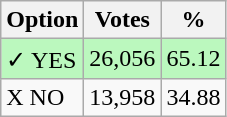<table class="wikitable">
<tr>
<th>Option</th>
<th>Votes</th>
<th>%</th>
</tr>
<tr>
<td style=background:#bbf8be>✓ YES</td>
<td style=background:#bbf8be>26,056</td>
<td style=background:#bbf8be>65.12</td>
</tr>
<tr>
<td>X NO</td>
<td>13,958</td>
<td>34.88</td>
</tr>
</table>
